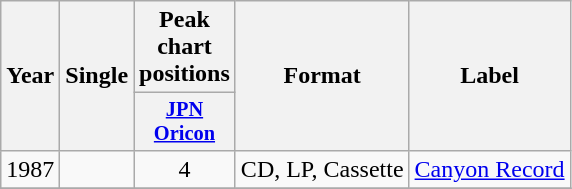<table class="wikitable plainrowheaders" style="text-align:center;">
<tr>
<th scope="col" rowspan="2">Year</th>
<th scope="col" rowspan="2">Single</th>
<th scope="col" rowspan="1">Peak chart positions</th>
<th scope="col" rowspan="2">Format</th>
<th scope="col" rowspan="2">Label</th>
</tr>
<tr>
<th style="width:3em;font-size:85%"><a href='#'>JPN<br>Oricon</a><br></th>
</tr>
<tr>
<td>1987</td>
<td style="text-align:left;"><br></td>
<td>4</td>
<td>CD, LP, Cassette</td>
<td><a href='#'>Canyon Record</a></td>
</tr>
<tr>
</tr>
</table>
